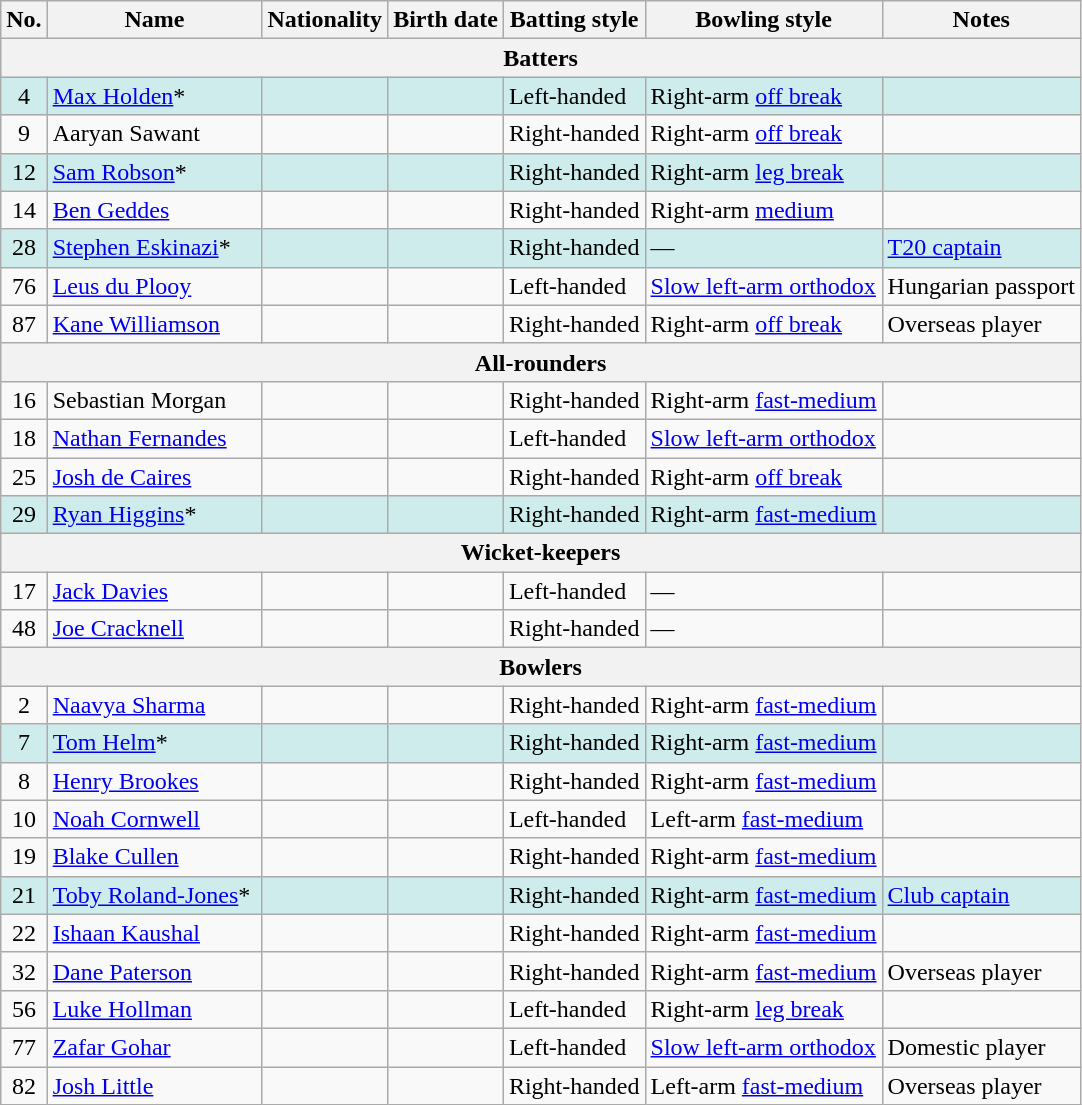<table class="wikitable">
<tr>
<th>No.</th>
<th>Name</th>
<th>Nationality</th>
<th>Birth date</th>
<th>Batting style</th>
<th>Bowling style</th>
<th>Notes</th>
</tr>
<tr>
<th colspan="7">Batters</th>
</tr>
<tr bgcolor="#CFECEC">
<td style="text-align:center">4</td>
<td><a href='#'>Max Holden</a>*</td>
<td></td>
<td></td>
<td>Left-handed</td>
<td>Right-arm <a href='#'>off break</a></td>
<td></td>
</tr>
<tr>
<td style="text-align:center">9</td>
<td>Aaryan Sawant</td>
<td></td>
<td></td>
<td>Right-handed</td>
<td>Right-arm <a href='#'>off break</a></td>
<td></td>
</tr>
<tr bgcolor="#CFECEC">
<td style="text-align:center">12</td>
<td><a href='#'>Sam Robson</a>* </td>
<td></td>
<td></td>
<td>Right-handed</td>
<td>Right-arm <a href='#'>leg break</a></td>
<td></td>
</tr>
<tr>
<td style="text-align:center">14</td>
<td><a href='#'>Ben Geddes</a></td>
<td></td>
<td></td>
<td>Right-handed</td>
<td>Right-arm <a href='#'>medium</a></td>
<td></td>
</tr>
<tr bgcolor="#CFECEC">
<td style="text-align:center">28</td>
<td><a href='#'>Stephen Eskinazi</a>*</td>
<td></td>
<td></td>
<td>Right-handed</td>
<td>—</td>
<td><a href='#'>T20 captain</a></td>
</tr>
<tr>
<td style="text-align:center">76</td>
<td><a href='#'>Leus du Plooy</a></td>
<td></td>
<td></td>
<td>Left-handed</td>
<td><a href='#'>Slow left-arm orthodox</a></td>
<td>Hungarian passport</td>
</tr>
<tr>
<td style="text-align:center">87</td>
<td><a href='#'>Kane Williamson</a> </td>
<td></td>
<td></td>
<td>Right-handed</td>
<td>Right-arm <a href='#'>off break</a></td>
<td>Overseas player</td>
</tr>
<tr>
<th colspan="7">All-rounders</th>
</tr>
<tr>
<td style="text-align:center">16</td>
<td>Sebastian Morgan</td>
<td></td>
<td></td>
<td>Right-handed</td>
<td>Right-arm <a href='#'>fast-medium</a></td>
<td></td>
</tr>
<tr>
<td style="text-align:center">18</td>
<td><a href='#'>Nathan Fernandes</a></td>
<td></td>
<td></td>
<td>Left-handed</td>
<td><a href='#'>Slow left-arm orthodox</a></td>
<td></td>
</tr>
<tr>
<td style="text-align:center">25</td>
<td><a href='#'>Josh de Caires</a></td>
<td></td>
<td></td>
<td>Right-handed</td>
<td>Right-arm <a href='#'>off break</a></td>
<td></td>
</tr>
<tr bgcolor="CFECEC">
<td style="text-align:center">29</td>
<td><a href='#'>Ryan Higgins</a>*</td>
<td></td>
<td></td>
<td>Right-handed</td>
<td>Right-arm <a href='#'>fast-medium</a></td>
<td></td>
</tr>
<tr>
<th colspan="7">Wicket-keepers</th>
</tr>
<tr>
<td style="text-align:center">17</td>
<td><a href='#'>Jack Davies</a></td>
<td></td>
<td></td>
<td>Left-handed</td>
<td>—</td>
<td></td>
</tr>
<tr>
<td style="text-align:center">48</td>
<td><a href='#'>Joe Cracknell</a></td>
<td></td>
<td></td>
<td>Right-handed</td>
<td>—</td>
<td></td>
</tr>
<tr>
<th colspan="7">Bowlers</th>
</tr>
<tr>
<td style="text-align:center">2</td>
<td><a href='#'>Naavya Sharma</a></td>
<td></td>
<td></td>
<td>Right-handed</td>
<td>Right-arm <a href='#'>fast-medium</a></td>
<td></td>
</tr>
<tr bgcolor="#CFECEC">
<td style="text-align:center">7</td>
<td><a href='#'>Tom Helm</a>*</td>
<td></td>
<td></td>
<td>Right-handed</td>
<td>Right-arm <a href='#'>fast-medium</a></td>
<td></td>
</tr>
<tr>
<td style="text-align:center">8</td>
<td><a href='#'>Henry Brookes</a></td>
<td></td>
<td></td>
<td>Right-handed</td>
<td>Right-arm <a href='#'>fast-medium</a></td>
<td></td>
</tr>
<tr>
<td style ="text-align:center">10</td>
<td><a href='#'>Noah Cornwell</a></td>
<td></td>
<td></td>
<td>Left-handed</td>
<td>Left-arm <a href='#'>fast-medium</a></td>
<td></td>
</tr>
<tr>
<td style="text-align:center">19</td>
<td><a href='#'>Blake Cullen</a></td>
<td></td>
<td></td>
<td>Right-handed</td>
<td>Right-arm <a href='#'>fast-medium</a></td>
<td></td>
</tr>
<tr bgcolor="#CFECEC">
<td style="text-align:center">21</td>
<td><a href='#'>Toby Roland-Jones</a>* </td>
<td></td>
<td></td>
<td>Right-handed</td>
<td>Right-arm <a href='#'>fast-medium</a></td>
<td><a href='#'>Club captain</a></td>
</tr>
<tr>
<td style="text-align:center">22</td>
<td><a href='#'>Ishaan Kaushal</a></td>
<td></td>
<td></td>
<td>Right-handed</td>
<td>Right-arm <a href='#'>fast-medium</a></td>
<td></td>
</tr>
<tr>
<td style="text-align:center">32</td>
<td><a href='#'>Dane Paterson</a> </td>
<td></td>
<td></td>
<td>Right-handed</td>
<td>Right-arm <a href='#'>fast-medium</a></td>
<td>Overseas player</td>
</tr>
<tr>
<td style="text-align:center">56</td>
<td><a href='#'>Luke Hollman</a></td>
<td></td>
<td></td>
<td>Left-handed</td>
<td>Right-arm <a href='#'>leg break</a></td>
<td></td>
</tr>
<tr>
<td style="text-align:center">77</td>
<td><a href='#'>Zafar Gohar</a> </td>
<td></td>
<td></td>
<td>Left-handed</td>
<td><a href='#'>Slow left-arm orthodox</a></td>
<td>Domestic player</td>
</tr>
<tr>
<td style="text-align:center">82</td>
<td><a href='#'>Josh Little</a> </td>
<td></td>
<td></td>
<td>Right-handed</td>
<td>Left-arm <a href='#'>fast-medium</a></td>
<td>Overseas player</td>
</tr>
</table>
